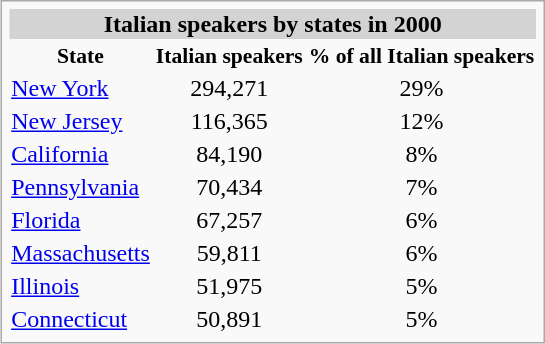<table class="infobox"  font-size:90%;">
<tr>
<td colspan="3" style="text-align: center; background:#D3D3D3; color:black"><strong>Italian speakers by states in 2000</strong></td>
</tr>
<tr style="font-size: 90%;">
<th>State</th>
<th>Italian speakers</th>
<th>% of all Italian speakers</th>
</tr>
<tr>
<td><a href='#'>New York</a></td>
<td style="text-align: center;">294,271</td>
<td style="text-align: center;">29%</td>
</tr>
<tr>
<td><a href='#'>New Jersey</a></td>
<td style="text-align: center;">116,365</td>
<td style="text-align: center;">12%</td>
</tr>
<tr>
<td><a href='#'>California</a></td>
<td style="text-align: center;">84,190</td>
<td style="text-align: center;">8%</td>
</tr>
<tr>
<td><a href='#'>Pennsylvania</a></td>
<td style="text-align: center;">70,434</td>
<td style="text-align: center;">7%</td>
</tr>
<tr>
<td><a href='#'>Florida</a></td>
<td style="text-align: center;">67,257</td>
<td style="text-align: center;">6%</td>
</tr>
<tr>
<td><a href='#'>Massachusetts</a></td>
<td style="text-align: center;">59,811</td>
<td style="text-align: center;">6%</td>
</tr>
<tr>
<td><a href='#'>Illinois</a></td>
<td style="text-align: center;">51,975</td>
<td style="text-align: center;">5%</td>
</tr>
<tr>
<td><a href='#'>Connecticut</a></td>
<td style="text-align: center;">50,891</td>
<td style="text-align: center;">5%</td>
</tr>
</table>
